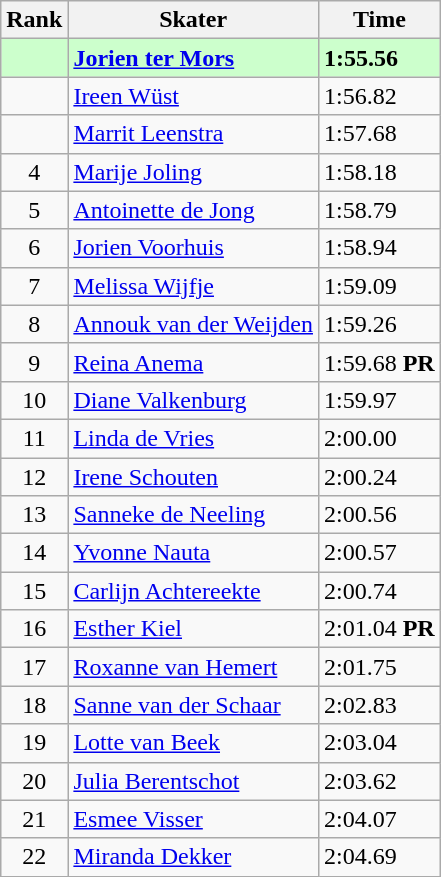<table class="wikitable">
<tr>
<th>Rank</th>
<th>Skater</th>
<th>Time</th>
</tr>
<tr bgcolor=ccffcc>
<td align="center"></td>
<td><strong><a href='#'>Jorien ter Mors</a></strong></td>
<td><strong>1:55.56</strong></td>
</tr>
<tr>
<td align="center"></td>
<td><a href='#'>Ireen Wüst</a></td>
<td>1:56.82</td>
</tr>
<tr>
<td align="center"></td>
<td><a href='#'>Marrit Leenstra</a></td>
<td>1:57.68</td>
</tr>
<tr>
<td align="center">4</td>
<td><a href='#'>Marije Joling</a></td>
<td>1:58.18</td>
</tr>
<tr>
<td align="center">5</td>
<td><a href='#'>Antoinette de Jong</a></td>
<td>1:58.79</td>
</tr>
<tr>
<td align="center">6</td>
<td><a href='#'>Jorien Voorhuis</a></td>
<td>1:58.94</td>
</tr>
<tr>
<td align="center">7</td>
<td><a href='#'>Melissa Wijfje</a></td>
<td>1:59.09</td>
</tr>
<tr>
<td align="center">8</td>
<td><a href='#'>Annouk van der Weijden</a></td>
<td>1:59.26</td>
</tr>
<tr>
<td align="center">9</td>
<td><a href='#'>Reina Anema</a></td>
<td>1:59.68 <strong>PR</strong></td>
</tr>
<tr>
<td align="center">10</td>
<td><a href='#'>Diane Valkenburg</a></td>
<td>1:59.97</td>
</tr>
<tr>
<td align="center">11</td>
<td><a href='#'>Linda de Vries</a></td>
<td>2:00.00</td>
</tr>
<tr>
<td align="center">12</td>
<td><a href='#'>Irene Schouten</a></td>
<td>2:00.24</td>
</tr>
<tr>
<td align="center">13</td>
<td><a href='#'>Sanneke de Neeling</a></td>
<td>2:00.56</td>
</tr>
<tr>
<td align="center">14</td>
<td><a href='#'>Yvonne Nauta</a></td>
<td>2:00.57</td>
</tr>
<tr>
<td align="center">15</td>
<td><a href='#'>Carlijn Achtereekte</a></td>
<td>2:00.74</td>
</tr>
<tr>
<td align="center">16</td>
<td><a href='#'>Esther Kiel</a></td>
<td>2:01.04 <strong>PR</strong></td>
</tr>
<tr>
<td align="center">17</td>
<td><a href='#'>Roxanne van Hemert</a></td>
<td>2:01.75</td>
</tr>
<tr>
<td align="center">18</td>
<td><a href='#'>Sanne van der Schaar</a></td>
<td>2:02.83</td>
</tr>
<tr>
<td align="center">19</td>
<td><a href='#'>Lotte van Beek</a></td>
<td>2:03.04</td>
</tr>
<tr>
<td align="center">20</td>
<td><a href='#'>Julia Berentschot</a></td>
<td>2:03.62</td>
</tr>
<tr>
<td align="center">21</td>
<td><a href='#'>Esmee Visser</a></td>
<td>2:04.07</td>
</tr>
<tr>
<td align="center">22</td>
<td><a href='#'>Miranda Dekker</a></td>
<td>2:04.69</td>
</tr>
</table>
